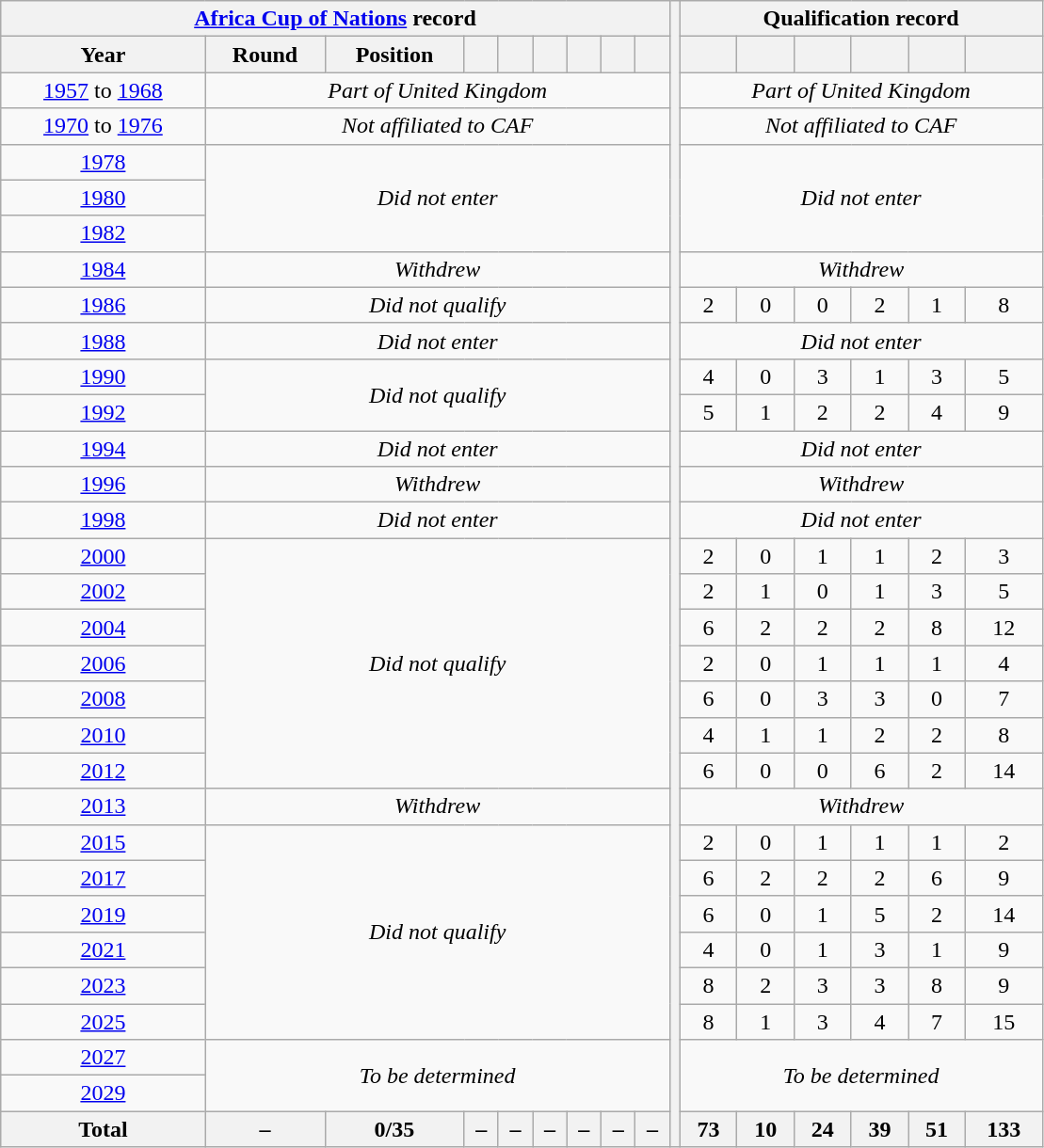<table class="wikitable" style="text-align: center;">
<tr>
<th colspan=9><a href='#'>Africa Cup of Nations</a> record</th>
<th rowspan="32" width="1%"></th>
<th colspan=6>Qualification record</th>
</tr>
<tr>
<th>Year</th>
<th>Round</th>
<th>Position</th>
<th></th>
<th></th>
<th></th>
<th></th>
<th></th>
<th></th>
<th></th>
<th></th>
<th></th>
<th></th>
<th></th>
<th></th>
</tr>
<tr>
<td> <a href='#'>1957</a> to  <a href='#'>1968</a></td>
<td colspan="8"><em>Part of United Kingdom</em></td>
<td colspan="6"><em>Part of United Kingdom</em></td>
</tr>
<tr>
<td> <a href='#'>1970</a> to  <a href='#'>1976</a></td>
<td colspan="8"><em>Not affiliated to CAF</em></td>
<td colspan="6"><em>Not affiliated to CAF</em></td>
</tr>
<tr>
<td> <a href='#'>1978</a></td>
<td colspan="8" rowspan=3><em>Did not enter</em></td>
<td colspan="6" rowspan=3><em>Did not enter</em></td>
</tr>
<tr>
<td> <a href='#'>1980</a></td>
</tr>
<tr>
<td> <a href='#'>1982</a></td>
</tr>
<tr>
<td> <a href='#'>1984</a></td>
<td colspan="8"><em>Withdrew</em></td>
<td colspan="6"><em>Withdrew</em></td>
</tr>
<tr>
<td> <a href='#'>1986</a></td>
<td colspan="8"><em>Did not qualify</em></td>
<td>2</td>
<td>0</td>
<td>0</td>
<td>2</td>
<td>1</td>
<td>8</td>
</tr>
<tr>
<td> <a href='#'>1988</a></td>
<td colspan="8"><em>Did not enter</em></td>
<td colspan="6"><em>Did not enter</em></td>
</tr>
<tr>
<td> <a href='#'>1990</a></td>
<td colspan="8" rowspan=2><em>Did not qualify</em></td>
<td>4</td>
<td>0</td>
<td>3</td>
<td>1</td>
<td>3</td>
<td>5</td>
</tr>
<tr>
<td> <a href='#'>1992</a></td>
<td>5</td>
<td>1</td>
<td>2</td>
<td>2</td>
<td>4</td>
<td>9</td>
</tr>
<tr>
<td> <a href='#'>1994</a></td>
<td colspan="8"><em>Did not enter</em></td>
<td colspan="6"><em>Did not enter</em></td>
</tr>
<tr>
<td> <a href='#'>1996</a></td>
<td colspan="8"><em>Withdrew</em></td>
<td colspan="6"><em>Withdrew</em></td>
</tr>
<tr>
<td> <a href='#'>1998</a></td>
<td colspan="8"><em>Did not enter</em></td>
<td colspan="6"><em>Did not enter</em></td>
</tr>
<tr>
<td>  <a href='#'>2000</a></td>
<td colspan="8" rowspan=7><em>Did not qualify</em></td>
<td>2</td>
<td>0</td>
<td>1</td>
<td>1</td>
<td>2</td>
<td>3</td>
</tr>
<tr>
<td> <a href='#'>2002</a></td>
<td>2</td>
<td>1</td>
<td>0</td>
<td>1</td>
<td>3</td>
<td>5</td>
</tr>
<tr>
<td> <a href='#'>2004</a></td>
<td>6</td>
<td>2</td>
<td>2</td>
<td>2</td>
<td>8</td>
<td>12</td>
</tr>
<tr>
<td> <a href='#'>2006</a></td>
<td>2</td>
<td>0</td>
<td>1</td>
<td>1</td>
<td>1</td>
<td>4</td>
</tr>
<tr>
<td> <a href='#'>2008</a></td>
<td>6</td>
<td>0</td>
<td>3</td>
<td>3</td>
<td>0</td>
<td>7</td>
</tr>
<tr>
<td> <a href='#'>2010</a></td>
<td>4</td>
<td>1</td>
<td>1</td>
<td>2</td>
<td>2</td>
<td>8</td>
</tr>
<tr>
<td>  <a href='#'>2012</a></td>
<td>6</td>
<td>0</td>
<td>0</td>
<td>6</td>
<td>2</td>
<td>14</td>
</tr>
<tr>
<td> <a href='#'>2013</a></td>
<td colspan="8"><em>Withdrew</em></td>
<td colspan="6"><em>Withdrew</em></td>
</tr>
<tr>
<td> <a href='#'>2015</a></td>
<td colspan=8 rowspan=6><em>Did not qualify</em></td>
<td>2</td>
<td>0</td>
<td>1</td>
<td>1</td>
<td>1</td>
<td>2</td>
</tr>
<tr>
<td> <a href='#'>2017</a></td>
<td>6</td>
<td>2</td>
<td>2</td>
<td>2</td>
<td>6</td>
<td>9</td>
</tr>
<tr>
<td> <a href='#'>2019</a></td>
<td>6</td>
<td>0</td>
<td>1</td>
<td>5</td>
<td>2</td>
<td>14</td>
</tr>
<tr>
<td> <a href='#'>2021</a></td>
<td>4</td>
<td>0</td>
<td>1</td>
<td>3</td>
<td>1</td>
<td>9</td>
</tr>
<tr>
<td> <a href='#'>2023</a></td>
<td>8</td>
<td>2</td>
<td>3</td>
<td>3</td>
<td>8</td>
<td>9</td>
</tr>
<tr>
<td> <a href='#'>2025</a></td>
<td>8</td>
<td>1</td>
<td>3</td>
<td>4</td>
<td>7</td>
<td>15</td>
</tr>
<tr>
<td>   <a href='#'>2027</a></td>
<td colspan="8" rowspan="2"><em>To be determined</em></td>
<td colspan="6" rowspan="2"><em>To be determined</em></td>
</tr>
<tr>
<td> <a href='#'>2029</a></td>
</tr>
<tr>
<th>Total</th>
<th>–</th>
<th>0/35</th>
<th>–</th>
<th>–</th>
<th>–</th>
<th>–</th>
<th>–</th>
<th>–</th>
<th>73</th>
<th>10</th>
<th>24</th>
<th>39</th>
<th>51</th>
<th>133</th>
</tr>
</table>
